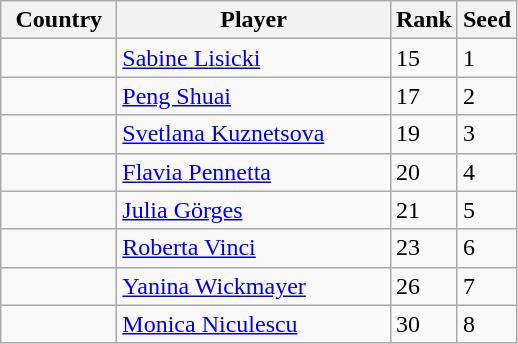<table class="sortable wikitable">
<tr>
<th width="70">Country</th>
<th width="175">Player</th>
<th>Rank</th>
<th>Seed</th>
</tr>
<tr>
<td></td>
<td><a href='#'>Sabine Lisicki</a></td>
<td>15</td>
<td>1</td>
</tr>
<tr>
<td></td>
<td><a href='#'>Peng Shuai</a></td>
<td>17</td>
<td>2</td>
</tr>
<tr>
<td></td>
<td><a href='#'>Svetlana Kuznetsova</a></td>
<td>19</td>
<td>3</td>
</tr>
<tr>
<td></td>
<td><a href='#'>Flavia Pennetta</a></td>
<td>20</td>
<td>4</td>
</tr>
<tr>
<td></td>
<td><a href='#'>Julia Görges</a></td>
<td>21</td>
<td>5</td>
</tr>
<tr>
<td></td>
<td><a href='#'>Roberta Vinci</a></td>
<td>23</td>
<td>6</td>
</tr>
<tr>
<td></td>
<td><a href='#'>Yanina Wickmayer</a></td>
<td>26</td>
<td>7</td>
</tr>
<tr>
<td></td>
<td><a href='#'>Monica Niculescu</a></td>
<td>30</td>
<td>8</td>
</tr>
</table>
